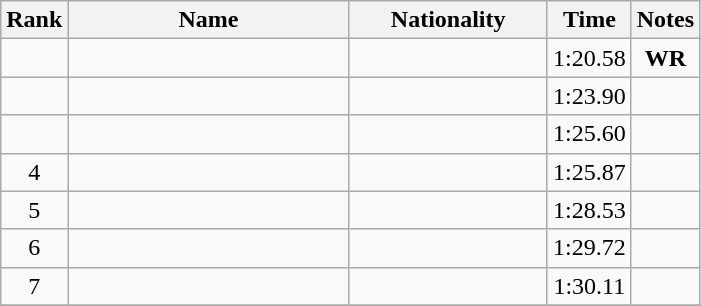<table class="wikitable sortable" style="text-align:center">
<tr>
<th>Rank</th>
<th style="width:180px">Name</th>
<th style="width:125px">Nationality</th>
<th>Time</th>
<th>Notes</th>
</tr>
<tr>
<td></td>
<td style="text-align:left;"></td>
<td style="text-align:left;"></td>
<td>1:20.58</td>
<td><strong>WR</strong></td>
</tr>
<tr>
<td></td>
<td style="text-align:left;"></td>
<td style="text-align:left;"></td>
<td>1:23.90</td>
<td></td>
</tr>
<tr>
<td></td>
<td style="text-align:left;"></td>
<td style="text-align:left;"></td>
<td>1:25.60</td>
<td></td>
</tr>
<tr>
<td>4</td>
<td style="text-align:left;"></td>
<td style="text-align:left;"></td>
<td>1:25.87</td>
<td></td>
</tr>
<tr>
<td>5</td>
<td style="text-align:left;"></td>
<td style="text-align:left;"></td>
<td>1:28.53</td>
<td></td>
</tr>
<tr>
<td>6</td>
<td style="text-align:left;"></td>
<td style="text-align:left;"></td>
<td>1:29.72</td>
<td></td>
</tr>
<tr>
<td>7</td>
<td style="text-align:left;"></td>
<td style="text-align:left;"></td>
<td>1:30.11</td>
<td></td>
</tr>
<tr>
</tr>
</table>
